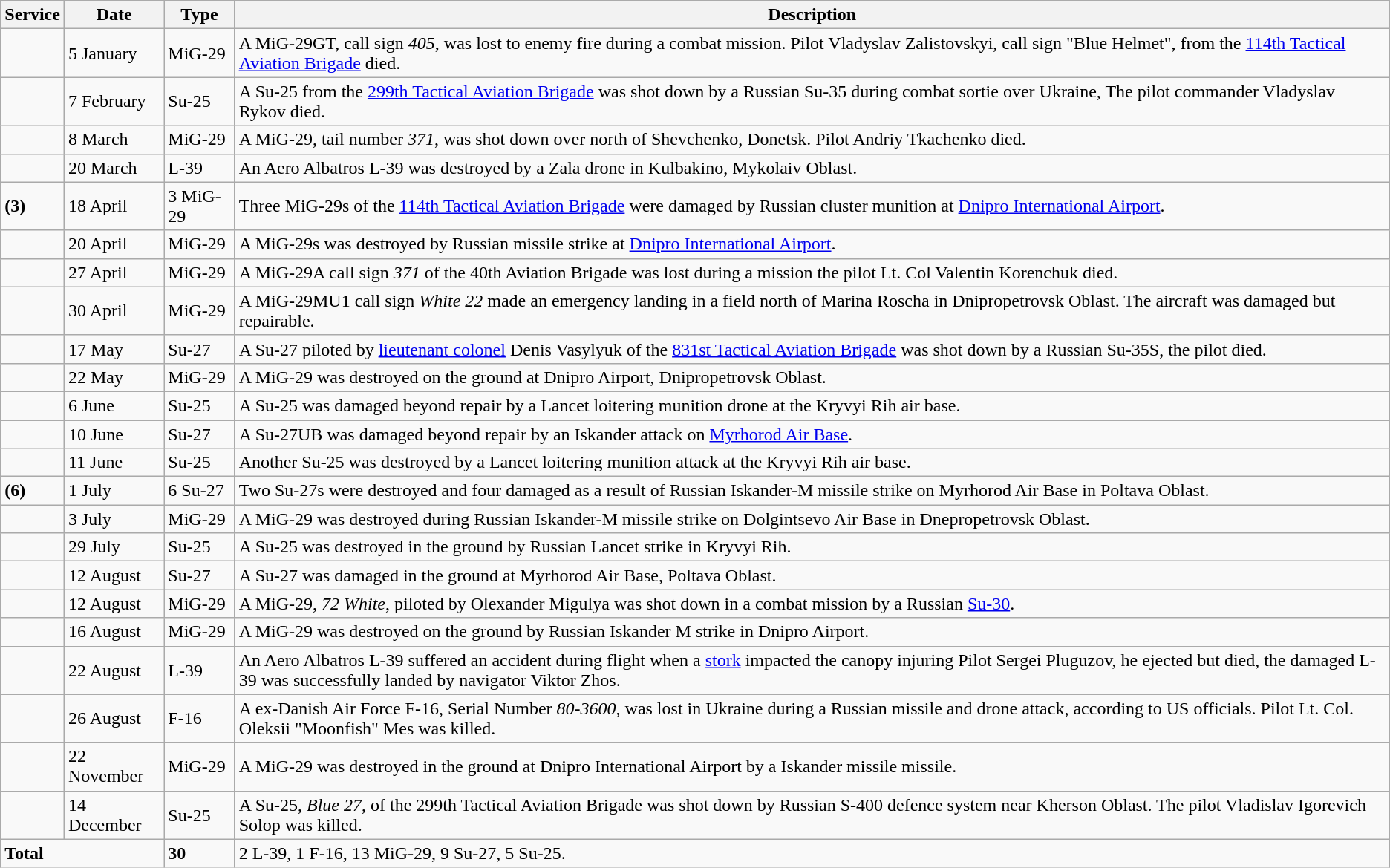<table class="wikitable">
<tr>
<th>Service</th>
<th>Date</th>
<th>Type</th>
<th>Description</th>
</tr>
<tr>
<td></td>
<td>5 January</td>
<td>MiG-29</td>
<td>A MiG-29GT, call sign <em>405</em>, was lost to enemy fire during a combat mission. Pilot Vladyslav Zalistovskyi, call sign "Blue Helmet", from the <a href='#'>114th Tactical Aviation Brigade</a> died.</td>
</tr>
<tr>
<td></td>
<td>7 February</td>
<td>Su-25</td>
<td>A Su-25 from the <a href='#'>299th Tactical Aviation Brigade</a> was shot down by a Russian Su-35 during combat sortie over Ukraine, The pilot commander Vladyslav Rykov died.</td>
</tr>
<tr>
<td></td>
<td>8 March</td>
<td>MiG-29</td>
<td>A MiG-29, tail number <em>371</em>, was shot down over north of Shevchenko, Donetsk. Pilot Andriy Tkachenko died.</td>
</tr>
<tr>
<td></td>
<td>20 March</td>
<td>L-39</td>
<td>An Aero Albatros L-39 was destroyed by a Zala drone in Kulbakino, Mykolaiv Oblast.</td>
</tr>
<tr>
<td> <strong>(3)</strong></td>
<td>18 April</td>
<td>3 MiG-29</td>
<td>Three MiG-29s of the <a href='#'>114th Tactical Aviation Brigade</a> were damaged by Russian cluster munition at <a href='#'>Dnipro International Airport</a>.</td>
</tr>
<tr>
<td></td>
<td>20 April</td>
<td>MiG-29</td>
<td>A MiG-29s was destroyed by Russian missile strike at <a href='#'>Dnipro International Airport</a>.</td>
</tr>
<tr>
<td></td>
<td>27 April</td>
<td>MiG-29</td>
<td>A MiG-29A call sign <em>371</em> of the 40th Aviation Brigade was lost during a mission the pilot Lt. Col Valentin Korenchuk died.</td>
</tr>
<tr>
<td></td>
<td>30 April</td>
<td>MiG-29</td>
<td>A MiG-29MU1 call sign <em>White 22</em> made an emergency landing in a field north of Marina Roscha in Dnipropetrovsk Oblast. The aircraft was damaged but repairable.</td>
</tr>
<tr>
<td></td>
<td>17 May</td>
<td>Su-27</td>
<td>A Su-27 piloted by <a href='#'>lieutenant colonel</a> Denis Vasylyuk of the <a href='#'>831st Tactical Aviation Brigade</a> was shot down by a Russian Su-35S, the pilot died.</td>
</tr>
<tr>
<td></td>
<td>22 May</td>
<td>MiG-29</td>
<td>A MiG-29 was destroyed on the ground at Dnipro Airport, Dnipropetrovsk Oblast.</td>
</tr>
<tr>
<td></td>
<td>6 June</td>
<td>Su-25</td>
<td>A Su-25 was damaged beyond repair by a Lancet loitering munition drone at the Kryvyi Rih air base.</td>
</tr>
<tr>
<td></td>
<td>10 June</td>
<td>Su-27</td>
<td>A Su-27UB was damaged beyond repair by an Iskander attack on <a href='#'>Myrhorod Air Base</a>.</td>
</tr>
<tr>
<td></td>
<td>11 June</td>
<td>Su-25</td>
<td>Another Su-25 was destroyed by a Lancet loitering munition attack at the Kryvyi Rih air base.</td>
</tr>
<tr>
<td> <strong>(6)</strong></td>
<td>1 July</td>
<td>6 Su-27</td>
<td>Two Su-27s were destroyed and four damaged as a result of Russian Iskander-M missile strike on Myrhorod Air Base in Poltava Oblast.</td>
</tr>
<tr>
<td></td>
<td>3 July</td>
<td>MiG-29</td>
<td>A MiG-29 was destroyed during Russian Iskander-M missile strike on Dolgintsevo Air Base in Dnepropetrovsk Oblast.</td>
</tr>
<tr>
<td></td>
<td>29 July</td>
<td>Su-25</td>
<td>A Su-25 was destroyed in the ground by Russian Lancet strike in Kryvyi Rih.</td>
</tr>
<tr>
<td></td>
<td>12 August</td>
<td>Su-27</td>
<td>A Su-27 was damaged in the ground at Myrhorod Air Base, Poltava Oblast.</td>
</tr>
<tr>
<td></td>
<td>12 August</td>
<td>MiG-29</td>
<td>A MiG-29, <em>72 White</em>, piloted by Olexander Migulya was shot down in a combat mission by a Russian <a href='#'>Su-30</a>.</td>
</tr>
<tr>
<td></td>
<td>16 August</td>
<td>MiG-29</td>
<td>A MiG-29 was destroyed on the ground by Russian Iskander M strike in Dnipro Airport.</td>
</tr>
<tr>
<td></td>
<td>22 August</td>
<td>L-39</td>
<td>An Aero Albatros L-39 suffered an accident during flight when a <a href='#'>stork</a> impacted the canopy injuring Pilot Sergei Pluguzov, he ejected but died, the damaged L-39 was successfully landed by navigator Viktor Zhos.</td>
</tr>
<tr>
<td></td>
<td>26 August</td>
<td>F-16</td>
<td>A ex-Danish Air Force F-16, Serial Number <em>80-3600</em>, was lost in Ukraine during a Russian missile and drone attack, according to US officials. Pilot Lt. Col. Oleksii "Moonfish" Mes was killed.</td>
</tr>
<tr>
<td></td>
<td>22 November</td>
<td>MiG-29</td>
<td>A MiG-29 was destroyed in the ground at Dnipro International Airport by a Iskander missile missile.</td>
</tr>
<tr>
<td></td>
<td>14 December</td>
<td>Su-25</td>
<td>A Su-25, <em>Blue 27</em>, of the 299th Tactical Aviation Brigade was shot down by Russian S-400 defence system near Kherson Oblast. The pilot Vladislav Igorevich Solop was killed.</td>
</tr>
<tr>
<td colspan="2"><strong>Total</strong></td>
<td><strong>30</strong></td>
<td>2 L-39, 1 F-16, 13 MiG-29, 9 Su-27, 5 Su-25.</td>
</tr>
</table>
